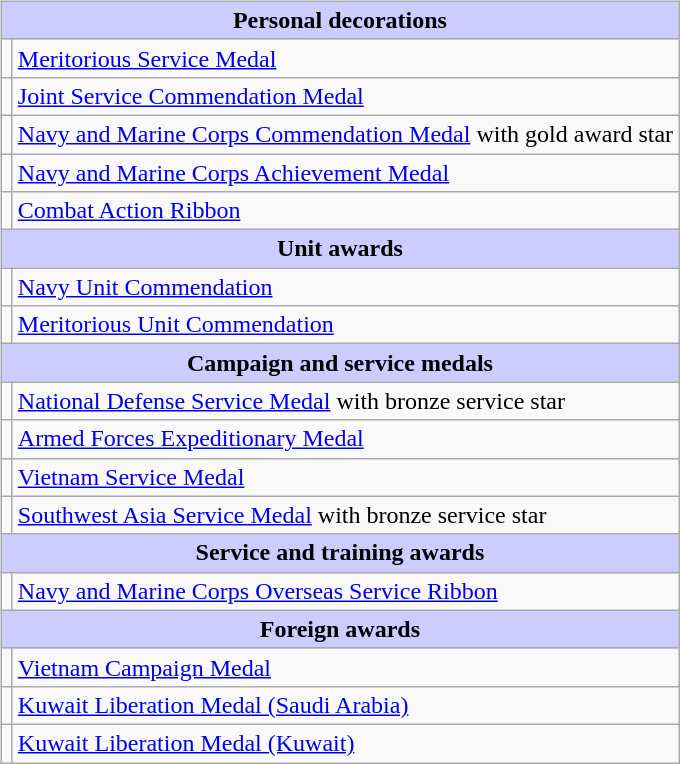<table style="width=100%;">
<tr>
<td valign="top"><br><table class="wikitable">
<tr style="background:#ccf; text-align:center;">
<td colspan=2><strong>Personal decorations</strong></td>
</tr>
<tr>
<td></td>
<td><a href='#'>Meritorious Service Medal</a></td>
</tr>
<tr>
<td></td>
<td><a href='#'>Joint Service Commendation Medal</a></td>
</tr>
<tr>
<td></td>
<td><a href='#'>Navy and Marine Corps Commendation Medal</a> with gold award star</td>
</tr>
<tr>
<td></td>
<td><a href='#'>Navy and Marine Corps Achievement Medal</a></td>
</tr>
<tr>
<td></td>
<td><a href='#'>Combat Action Ribbon</a></td>
</tr>
<tr style="background:#ccf; text-align:center;">
<td colspan=2><strong>Unit awards</strong></td>
</tr>
<tr>
<td></td>
<td><a href='#'>Navy Unit Commendation</a></td>
</tr>
<tr>
<td></td>
<td><a href='#'>Meritorious Unit Commendation</a></td>
</tr>
<tr style="background:#ccf; text-align:center;">
<td colspan=2><strong>Campaign and service medals</strong></td>
</tr>
<tr>
<td></td>
<td><a href='#'>National Defense Service Medal</a> with bronze service star</td>
</tr>
<tr>
<td></td>
<td><a href='#'>Armed Forces Expeditionary Medal</a></td>
</tr>
<tr>
<td></td>
<td><a href='#'>Vietnam Service Medal</a></td>
</tr>
<tr>
<td></td>
<td><a href='#'>Southwest Asia Service Medal</a> with bronze service star</td>
</tr>
<tr style="background:#ccf; text-align:center;">
<td colspan=2><strong>Service and training awards</strong></td>
</tr>
<tr>
<td></td>
<td><a href='#'>Navy and Marine Corps Overseas Service Ribbon</a></td>
</tr>
<tr style="background:#ccf; text-align:center;">
<td colspan=2><strong>Foreign awards</strong></td>
</tr>
<tr>
<td></td>
<td><a href='#'>Vietnam Campaign Medal</a></td>
</tr>
<tr>
<td></td>
<td><a href='#'>Kuwait Liberation Medal (Saudi Arabia)</a></td>
</tr>
<tr>
<td></td>
<td><a href='#'>Kuwait Liberation Medal (Kuwait)</a></td>
</tr>
</table>
</td>
</tr>
</table>
